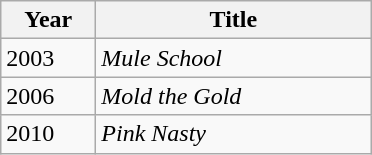<table class="wikitable">
<tr>
<th style="width:3.5em;">Year</th>
<th style="width:11em;">Title</th>
</tr>
<tr valign="top">
<td>2003</td>
<td><em>Mule School</em></td>
</tr>
<tr valign="top">
<td>2006</td>
<td><em>Mold the Gold</em></td>
</tr>
<tr valign="top">
<td>2010</td>
<td><em>Pink Nasty</em></td>
</tr>
</table>
